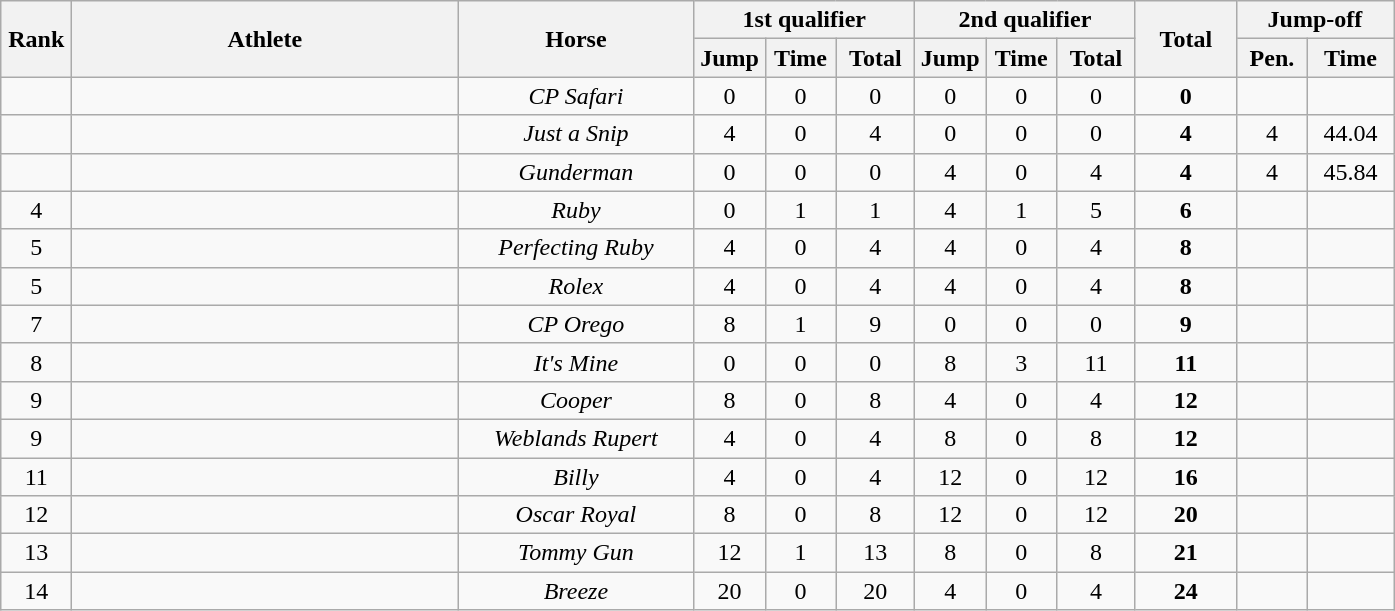<table class="wikitable" style="text-align:center">
<tr>
<th rowspan=2 width=40>Rank</th>
<th rowspan=2 width=250>Athlete</th>
<th rowspan=2 width=150>Horse</th>
<th colspan=3>1st qualifier</th>
<th colspan=3>2nd qualifier</th>
<th rowspan=2 width=60>Total</th>
<th colspan=2>Jump-off</th>
</tr>
<tr>
<th width=40>Jump</th>
<th width=40>Time</th>
<th width=45>Total</th>
<th width=40>Jump</th>
<th width=40>Time</th>
<th width=45>Total</th>
<th width=40>Pen.</th>
<th width=50>Time</th>
</tr>
<tr>
<td></td>
<td align=left></td>
<td><em>CP Safari</em></td>
<td>0</td>
<td>0</td>
<td>0</td>
<td>0</td>
<td>0</td>
<td>0</td>
<td><strong>0</strong></td>
<td></td>
<td></td>
</tr>
<tr>
<td></td>
<td align=left></td>
<td><em>Just a Snip</em></td>
<td>4</td>
<td>0</td>
<td>4</td>
<td>0</td>
<td>0</td>
<td>0</td>
<td><strong>4</strong></td>
<td>4</td>
<td>44.04</td>
</tr>
<tr>
<td></td>
<td align=left></td>
<td><em>Gunderman</em></td>
<td>0</td>
<td>0</td>
<td>0</td>
<td>4</td>
<td>0</td>
<td>4</td>
<td><strong>4</strong></td>
<td>4</td>
<td>45.84</td>
</tr>
<tr>
<td>4</td>
<td align=left></td>
<td><em>Ruby</em></td>
<td>0</td>
<td>1</td>
<td>1</td>
<td>4</td>
<td>1</td>
<td>5</td>
<td><strong>6</strong></td>
<td></td>
<td></td>
</tr>
<tr>
<td>5</td>
<td align=left></td>
<td><em>Perfecting Ruby</em></td>
<td>4</td>
<td>0</td>
<td>4</td>
<td>4</td>
<td>0</td>
<td>4</td>
<td><strong>8</strong></td>
<td></td>
<td></td>
</tr>
<tr>
<td>5</td>
<td align=left></td>
<td><em>Rolex</em></td>
<td>4</td>
<td>0</td>
<td>4</td>
<td>4</td>
<td>0</td>
<td>4</td>
<td><strong>8</strong></td>
<td></td>
<td></td>
</tr>
<tr>
<td>7</td>
<td align=left></td>
<td><em>CP Orego</em></td>
<td>8</td>
<td>1</td>
<td>9</td>
<td>0</td>
<td>0</td>
<td>0</td>
<td><strong>9</strong></td>
<td></td>
<td></td>
</tr>
<tr>
<td>8</td>
<td align=left></td>
<td><em>It's Mine</em></td>
<td>0</td>
<td>0</td>
<td>0</td>
<td>8</td>
<td>3</td>
<td>11</td>
<td><strong>11</strong></td>
<td></td>
<td></td>
</tr>
<tr>
<td>9</td>
<td align=left></td>
<td><em>Cooper</em></td>
<td>8</td>
<td>0</td>
<td>8</td>
<td>4</td>
<td>0</td>
<td>4</td>
<td><strong>12</strong></td>
<td></td>
<td></td>
</tr>
<tr>
<td>9</td>
<td align=left></td>
<td><em>Weblands Rupert</em></td>
<td>4</td>
<td>0</td>
<td>4</td>
<td>8</td>
<td>0</td>
<td>8</td>
<td><strong>12</strong></td>
<td></td>
<td></td>
</tr>
<tr>
<td>11</td>
<td align=left></td>
<td><em>Billy</em></td>
<td>4</td>
<td>0</td>
<td>4</td>
<td>12</td>
<td>0</td>
<td>12</td>
<td><strong>16</strong></td>
<td></td>
<td></td>
</tr>
<tr>
<td>12</td>
<td align=left></td>
<td><em>Oscar Royal</em></td>
<td>8</td>
<td>0</td>
<td>8</td>
<td>12</td>
<td>0</td>
<td>12</td>
<td><strong>20</strong></td>
<td></td>
<td></td>
</tr>
<tr>
<td>13</td>
<td align=left></td>
<td><em>Tommy Gun</em></td>
<td>12</td>
<td>1</td>
<td>13</td>
<td>8</td>
<td>0</td>
<td>8</td>
<td><strong>21</strong></td>
<td></td>
<td></td>
</tr>
<tr>
<td>14</td>
<td align=left></td>
<td><em>Breeze</em></td>
<td>20</td>
<td>0</td>
<td>20</td>
<td>4</td>
<td>0</td>
<td>4</td>
<td><strong>24</strong></td>
<td></td>
<td></td>
</tr>
</table>
